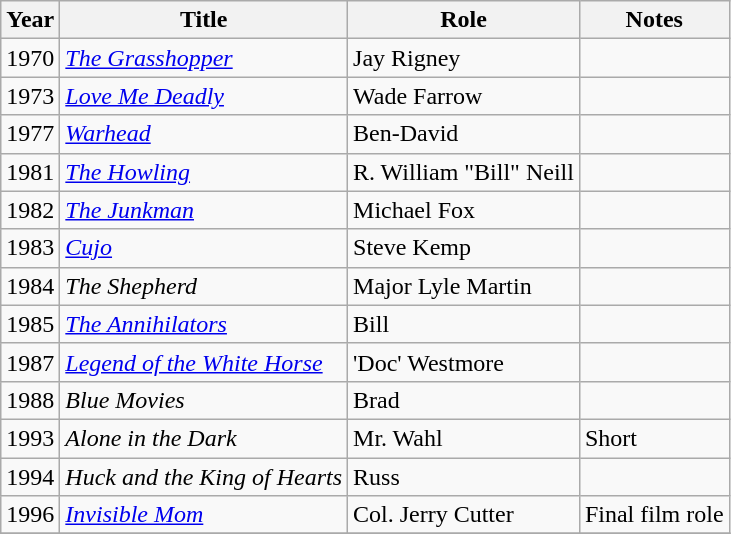<table class="wikitable sortable">
<tr>
<th>Year</th>
<th>Title</th>
<th>Role</th>
<th>Notes</th>
</tr>
<tr>
<td>1970</td>
<td><em><a href='#'>The Grasshopper</a></em></td>
<td>Jay Rigney</td>
<td></td>
</tr>
<tr>
<td>1973</td>
<td><em><a href='#'>Love Me Deadly</a></em></td>
<td>Wade Farrow</td>
<td></td>
</tr>
<tr>
<td>1977</td>
<td><em><a href='#'>Warhead</a></em></td>
<td>Ben-David</td>
<td></td>
</tr>
<tr>
<td>1981</td>
<td><em><a href='#'>The Howling</a></em></td>
<td>R. William "Bill" Neill</td>
<td></td>
</tr>
<tr>
<td>1982</td>
<td><em><a href='#'>The Junkman</a></em></td>
<td>Michael Fox</td>
<td></td>
</tr>
<tr>
<td>1983</td>
<td><em><a href='#'>Cujo</a></em></td>
<td>Steve Kemp</td>
<td></td>
</tr>
<tr>
<td>1984</td>
<td><em>The Shepherd</em></td>
<td>Major Lyle Martin</td>
<td></td>
</tr>
<tr>
<td>1985</td>
<td><em><a href='#'>The Annihilators</a></em></td>
<td>Bill</td>
<td></td>
</tr>
<tr>
<td>1987</td>
<td><em><a href='#'>Legend of the White Horse</a></em></td>
<td>'Doc' Westmore</td>
<td></td>
</tr>
<tr>
<td>1988</td>
<td><em>Blue Movies</em></td>
<td>Brad</td>
<td></td>
</tr>
<tr>
<td>1993</td>
<td><em>Alone in the Dark</em></td>
<td>Mr. Wahl</td>
<td>Short</td>
</tr>
<tr>
<td>1994</td>
<td><em>Huck and the King of Hearts</em></td>
<td>Russ</td>
<td></td>
</tr>
<tr>
<td>1996</td>
<td><em><a href='#'>Invisible Mom</a></em></td>
<td>Col. Jerry Cutter</td>
<td>Final film role</td>
</tr>
<tr>
</tr>
</table>
